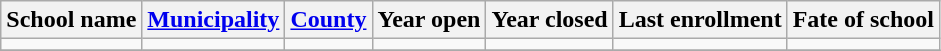<table class="wikitable sortable" align="left">
<tr>
<th>School name</th>
<th><a href='#'>Municipality</a></th>
<th><a href='#'>County</a></th>
<th>Year open</th>
<th>Year closed</th>
<th>Last enrollment</th>
<th>Fate of school</th>
</tr>
<tr>
<td></td>
<td></td>
<td></td>
<td></td>
<td></td>
<td></td>
<td></td>
</tr>
<tr>
</tr>
</table>
